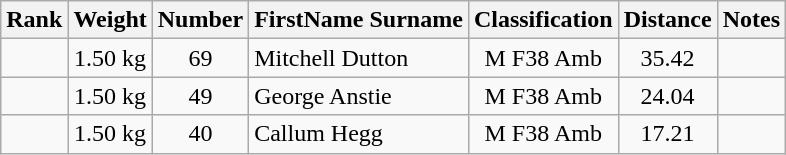<table class="wikitable sortable" style="text-align:center">
<tr>
<th>Rank</th>
<th>Weight</th>
<th>Number</th>
<th>FirstName Surname</th>
<th>Classification</th>
<th>Distance</th>
<th>Notes</th>
</tr>
<tr>
<td></td>
<td>1.50 kg</td>
<td>69</td>
<td style="text-align:left"> Mitchell Dutton</td>
<td>M F38 Amb</td>
<td>35.42</td>
<td></td>
</tr>
<tr>
<td></td>
<td>1.50 kg</td>
<td>49</td>
<td style="text-align:left"> George Anstie</td>
<td>M F38 Amb</td>
<td>24.04</td>
<td></td>
</tr>
<tr>
<td></td>
<td>1.50 kg</td>
<td>40</td>
<td style="text-align:left"> Callum Hegg</td>
<td>M F38 Amb</td>
<td>17.21</td>
<td></td>
</tr>
</table>
